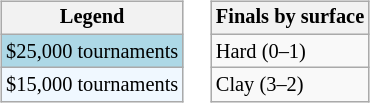<table>
<tr valign=top>
<td><br><table class=wikitable style="font-size:85%">
<tr>
<th>Legend</th>
</tr>
<tr style="background:lightblue;">
<td>$25,000 tournaments</td>
</tr>
<tr style="background:#f0f8ff;">
<td>$15,000 tournaments</td>
</tr>
</table>
</td>
<td><br><table class=wikitable style="font-size:85%">
<tr>
<th>Finals by surface</th>
</tr>
<tr>
<td>Hard (0–1)</td>
</tr>
<tr>
<td>Clay (3–2)</td>
</tr>
</table>
</td>
</tr>
</table>
